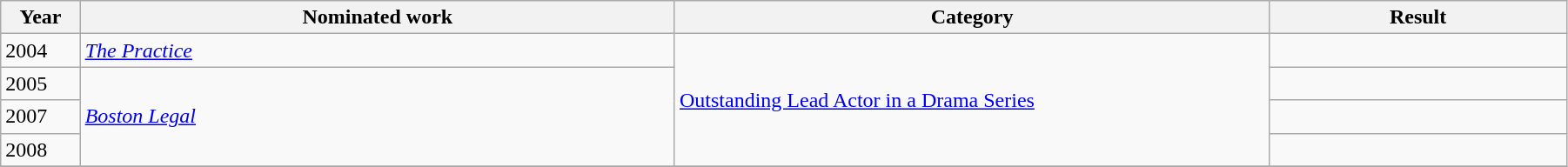<table width="95%" class="wikitable sortable">
<tr>
<th width="2%">Year</th>
<th width="20%">Nominated work</th>
<th width="20%">Category</th>
<th width="10%">Result</th>
</tr>
<tr>
<td>2004</td>
<td><em><a href='#'>The Practice</a></em></td>
<td rowspan="4"><a href='#'>Outstanding Lead Actor in a Drama Series</a></td>
<td></td>
</tr>
<tr>
<td>2005</td>
<td rowspan="3"><em><a href='#'>Boston Legal</a></em></td>
<td></td>
</tr>
<tr>
<td>2007</td>
<td></td>
</tr>
<tr>
<td>2008</td>
<td></td>
</tr>
<tr>
</tr>
</table>
